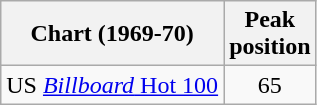<table class="wikitable sortable">
<tr>
<th>Chart (1969-70)</th>
<th>Peak<br>position</th>
</tr>
<tr>
<td>US <a href='#'><em>Billboard</em> Hot 100</a></td>
<td align="center">65</td>
</tr>
</table>
